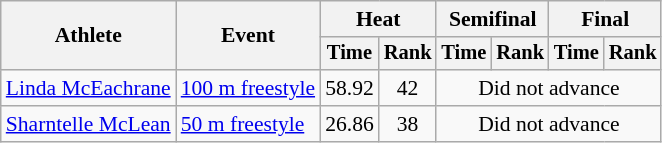<table class=wikitable style="font-size:90%">
<tr>
<th rowspan="2">Athlete</th>
<th rowspan="2">Event</th>
<th colspan="2">Heat</th>
<th colspan="2">Semifinal</th>
<th colspan="2">Final</th>
</tr>
<tr style="font-size:95%">
<th>Time</th>
<th>Rank</th>
<th>Time</th>
<th>Rank</th>
<th>Time</th>
<th>Rank</th>
</tr>
<tr align=center>
<td align=left><a href='#'>Linda McEachrane</a></td>
<td align=left><a href='#'>100 m freestyle</a></td>
<td>58.92</td>
<td>42</td>
<td colspan=4>Did not advance</td>
</tr>
<tr align=center>
<td align=left><a href='#'>Sharntelle McLean</a></td>
<td align=left><a href='#'>50 m freestyle</a></td>
<td>26.86</td>
<td>38</td>
<td colspan=4>Did not advance</td>
</tr>
</table>
